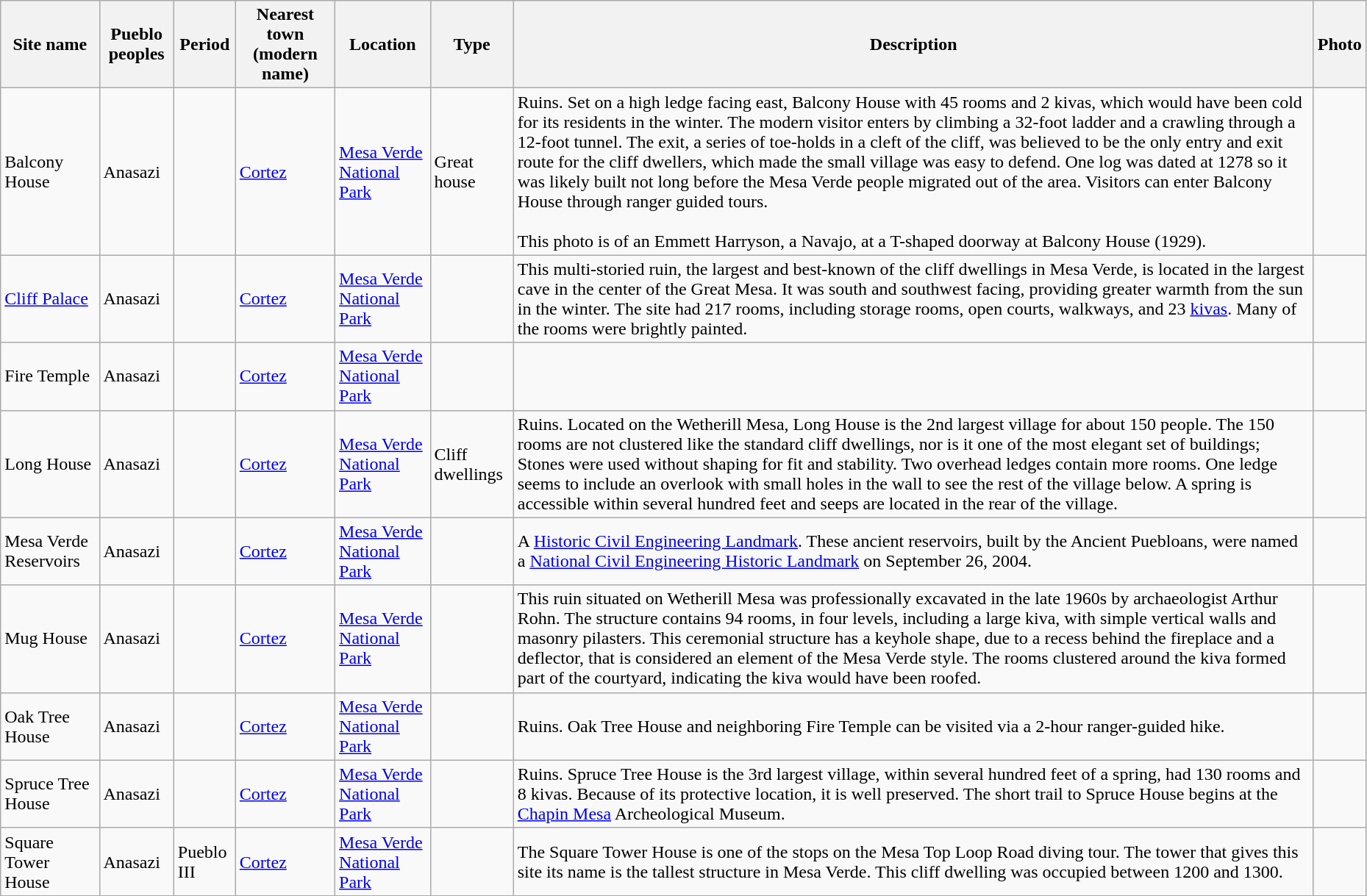<table class="wikitable sortable" style="width:98%">
<tr>
<th>Site name</th>
<th>Pueblo peoples</th>
<th>Period</th>
<th>Nearest town (modern name)</th>
<th>Location</th>
<th>Type</th>
<th>Description</th>
<th>Photo</th>
</tr>
<tr>
<td>Balcony House</td>
<td>Anasazi</td>
<td></td>
<td><a href='#'>Cortez</a></td>
<td><a href='#'>Mesa Verde National Park</a></td>
<td>Great house</td>
<td>Ruins. Set on a high ledge facing east, Balcony House with 45 rooms and 2 kivas, which would have been cold for its residents in the winter.  The modern visitor enters by climbing a 32-foot ladder and a crawling through a 12-foot tunnel.  The exit, a series of toe-holds in a cleft of the cliff, was believed to be the only entry and exit route for the cliff dwellers, which made the small village was easy to defend.  One log was dated at 1278 so it was likely built not long before the Mesa Verde people migrated out of the area. Visitors can enter Balcony House through ranger guided tours.<br><br>This photo is of an Emmett Harryson, a Navajo, at a T-shaped doorway at Balcony House (1929).</td>
<td></td>
</tr>
<tr>
<td><a href='#'>Cliff Palace</a></td>
<td>Anasazi</td>
<td></td>
<td><a href='#'>Cortez</a></td>
<td><a href='#'>Mesa Verde National Park</a></td>
<td></td>
<td>This multi-storied ruin, the largest and best-known of the cliff dwellings in Mesa Verde, is located in the largest cave in the center of the Great Mesa.  It was south and southwest facing, providing greater warmth from the sun in the winter.  The site had 217 rooms, including storage rooms, open courts, walkways, and 23 <a href='#'>kivas</a>. Many of the rooms were brightly painted.</td>
<td></td>
</tr>
<tr>
<td>Fire Temple</td>
<td>Anasazi</td>
<td></td>
<td><a href='#'>Cortez</a></td>
<td><a href='#'>Mesa Verde National Park</a></td>
<td></td>
<td></td>
<td></td>
</tr>
<tr>
<td>Long House</td>
<td>Anasazi</td>
<td></td>
<td><a href='#'>Cortez</a></td>
<td><a href='#'>Mesa Verde National Park</a></td>
<td>Cliff dwellings</td>
<td>Ruins. Located on the Wetherill Mesa, Long House is the 2nd largest village for about 150 people.  The 150 rooms are not clustered like the standard cliff dwellings, nor is it one of the most elegant set of buildings; Stones were used without shaping for fit and stability.  Two overhead ledges contain more rooms.  One ledge seems to include an overlook with small holes in the wall to see the rest of the village below.  A spring is accessible within several hundred feet and seeps are located in the rear of the village.</td>
<td></td>
</tr>
<tr>
<td>Mesa Verde Reservoirs</td>
<td>Anasazi</td>
<td></td>
<td><a href='#'>Cortez</a></td>
<td><a href='#'>Mesa Verde National Park</a></td>
<td></td>
<td>A <a href='#'>Historic Civil Engineering Landmark</a>. These ancient reservoirs, built by the Ancient Puebloans, were named a <a href='#'>National Civil Engineering Historic Landmark</a> on September 26, 2004.</td>
<td></td>
</tr>
<tr>
<td>Mug House</td>
<td>Anasazi</td>
<td></td>
<td><a href='#'>Cortez</a></td>
<td><a href='#'>Mesa Verde National Park</a></td>
<td></td>
<td>This ruin situated on Wetherill Mesa was professionally excavated in the late 1960s by archaeologist Arthur Rohn.  The structure contains 94 rooms, in four levels, including a large kiva, with simple vertical walls and masonry pilasters.  This ceremonial structure has a keyhole shape, due to a recess behind the fireplace and a deflector, that is considered an element of the Mesa Verde style.  The rooms clustered around the kiva formed part of the courtyard, indicating the kiva would have been roofed.</td>
<td></td>
</tr>
<tr>
<td>Oak Tree House</td>
<td>Anasazi</td>
<td></td>
<td><a href='#'>Cortez</a></td>
<td><a href='#'>Mesa Verde National Park</a></td>
<td></td>
<td>Ruins. Oak Tree House and neighboring Fire Temple can be visited via a 2-hour ranger-guided hike.</td>
<td></td>
</tr>
<tr>
<td>Spruce Tree House</td>
<td>Anasazi</td>
<td></td>
<td><a href='#'>Cortez</a></td>
<td><a href='#'>Mesa Verde National Park</a></td>
<td></td>
<td>Ruins. Spruce Tree House is the 3rd largest village, within several hundred feet of a spring, had 130 rooms and 8 kivas. Because of its protective location, it is well preserved. The short trail to Spruce House begins at the <a href='#'>Chapin Mesa</a> Archeological Museum.</td>
<td></td>
</tr>
<tr>
<td>Square Tower House</td>
<td>Anasazi</td>
<td>Pueblo III</td>
<td><a href='#'>Cortez</a></td>
<td><a href='#'>Mesa Verde National Park</a></td>
<td></td>
<td>The Square Tower House is one of the stops on the Mesa Top Loop Road diving tour. The tower that gives this site its name is the tallest structure in Mesa Verde.  This cliff dwelling was occupied between 1200 and 1300.</td>
<td></td>
</tr>
<tr>
</tr>
</table>
